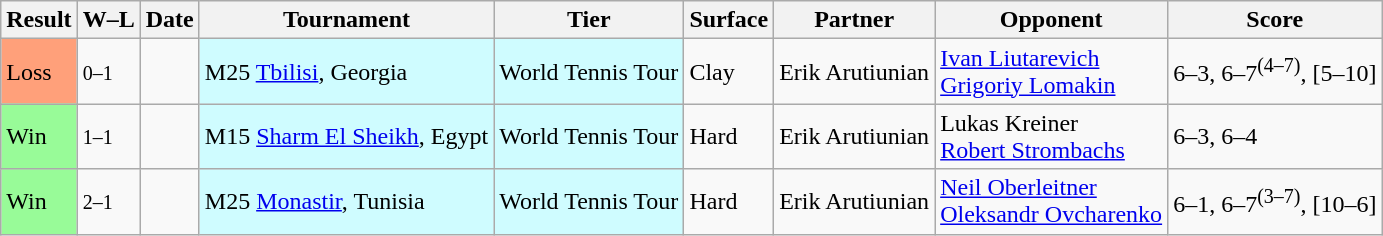<table class="sortable wikitable">
<tr>
<th>Result</th>
<th class="unsortable">W–L</th>
<th>Date</th>
<th>Tournament</th>
<th>Tier</th>
<th>Surface</th>
<th>Partner</th>
<th>Opponent</th>
<th class="unsortable">Score</th>
</tr>
<tr>
<td style="background:#ffa07a;">Loss</td>
<td><small>0–1</small></td>
<td></td>
<td style="background:#cffcff;">M25 <a href='#'>Tbilisi</a>, Georgia</td>
<td style="background:#cffcff;">World Tennis Tour</td>
<td>Clay</td>
<td> Erik Arutiunian</td>
<td> <a href='#'>Ivan Liutarevich</a><br> <a href='#'>Grigoriy Lomakin</a></td>
<td>6–3, 6–7<sup>(4–7)</sup>, [5–10]</td>
</tr>
<tr>
<td style="background:#98fb98;">Win</td>
<td><small>1–1</small></td>
<td></td>
<td style="background:#cffcff;">M15 <a href='#'>Sharm El Sheikh</a>, Egypt</td>
<td style="background:#cffcff;">World Tennis Tour</td>
<td>Hard</td>
<td> Erik Arutiunian</td>
<td> Lukas Kreiner<br> <a href='#'>Robert Strombachs</a></td>
<td>6–3, 6–4</td>
</tr>
<tr>
<td style="background:#98fb98;">Win</td>
<td><small>2–1</small></td>
<td></td>
<td style="background:#cffcff;">M25 <a href='#'>Monastir</a>, Tunisia</td>
<td style="background:#cffcff;">World Tennis Tour</td>
<td>Hard</td>
<td> Erik Arutiunian</td>
<td> <a href='#'>Neil Oberleitner</a><br> <a href='#'>Oleksandr Ovcharenko</a></td>
<td>6–1, 6–7<sup>(3–7)</sup>, [10–6]</td>
</tr>
</table>
